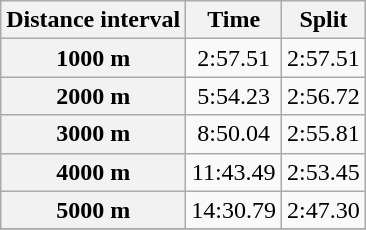<table class="wikitable mw-collapsible mw-collapsed">
<tr>
<th>Distance interval</th>
<th>Time</th>
<th>Split</th>
</tr>
<tr>
<th scope="row">1000 m</th>
<td align=center>2:57.51</td>
<td align=right>2:57.51</td>
</tr>
<tr>
<th scope="row">2000 m</th>
<td align=center>5:54.23</td>
<td align=right>2:56.72</td>
</tr>
<tr>
<th scope="row">3000 m</th>
<td align=center>8:50.04</td>
<td align=right>2:55.81</td>
</tr>
<tr>
<th scope="row">4000 m</th>
<td align=center>11:43.49</td>
<td align=right>2:53.45</td>
</tr>
<tr>
<th scope="row">5000 m</th>
<td align=center>14:30.79</td>
<td align=right>2:47.30</td>
</tr>
<tr>
</tr>
</table>
